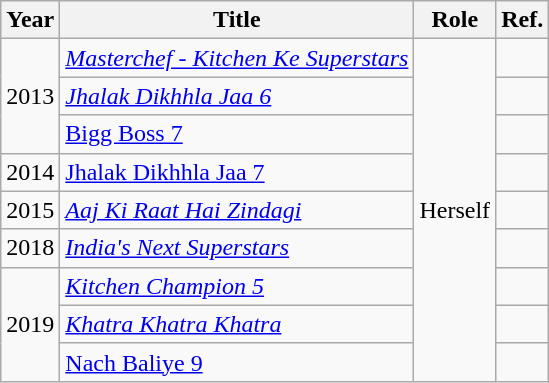<table class="wikitable sortable">
<tr>
<th>Year</th>
<th>Title</th>
<th>Role</th>
<th>Ref.</th>
</tr>
<tr>
<td rowspan="3">2013</td>
<td><em><a href='#'>Masterchef - Kitchen Ke Superstars</a></em></td>
<td rowspan="9">Herself</td>
<td style="text-align:center;"></td>
</tr>
<tr>
<td><em><a href='#'>Jhalak Dikhhla Jaa 6</a></em></td>
<td style="text-align:center;"></td>
</tr>
<tr>
<td><a href='#'>Bigg Boss 7</a></td>
<td style="text-align:center;"></td>
</tr>
<tr>
<td>2014</td>
<td><a href='#'>Jhalak Dikhhla Jaa 7</a></td>
<td style="text-align:center;"></td>
</tr>
<tr>
<td>2015</td>
<td><em><a href='#'>Aaj Ki Raat Hai Zindagi</a></em></td>
<td style="text-align:center;"></td>
</tr>
<tr>
<td>2018</td>
<td><em><a href='#'>India's Next Superstars</a></em></td>
<td style="text-align:center;"></td>
</tr>
<tr>
<td rowspan="3">2019</td>
<td><em><a href='#'>Kitchen Champion 5</a></em></td>
<td style="text-align:center;"></td>
</tr>
<tr>
<td><em><a href='#'>Khatra Khatra Khatra</a></em></td>
<td style="text-align:center;"></td>
</tr>
<tr>
<td><a href='#'>Nach Baliye 9</a></td>
<td style="text-align:center;"></td>
</tr>
</table>
